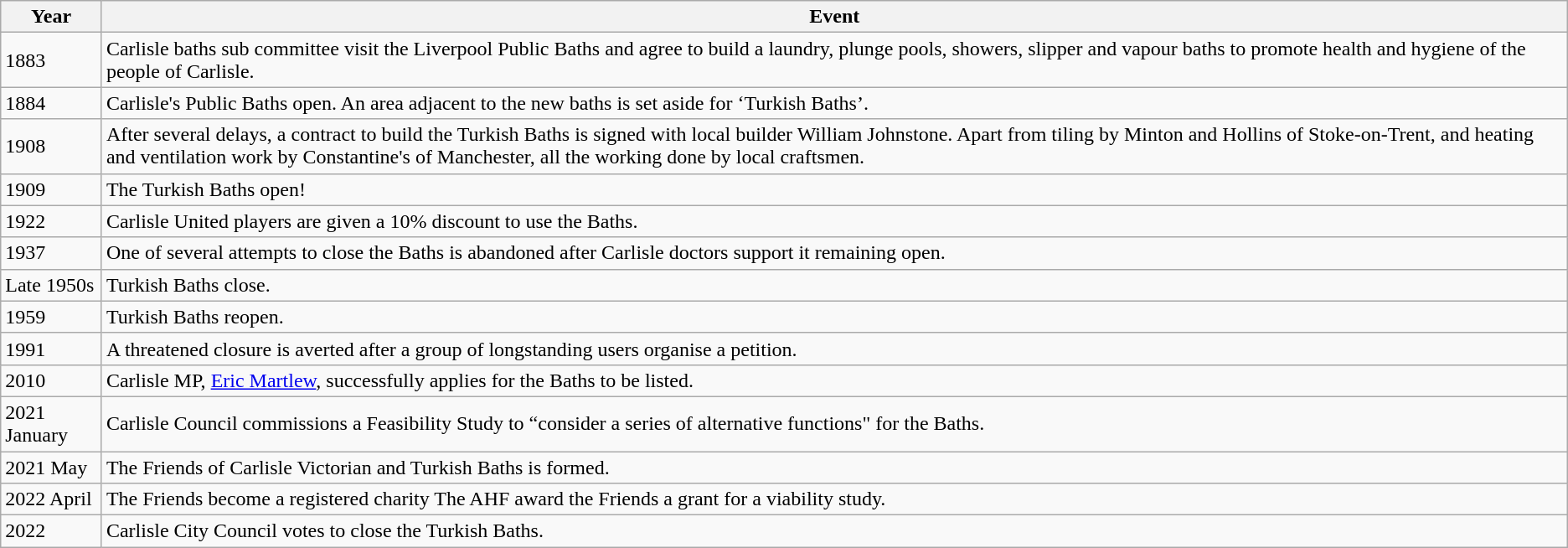<table class="wikitable">
<tr>
<th>Year </th>
<th>Event</th>
</tr>
<tr>
<td>1883</td>
<td>Carlisle baths sub committee visit the Liverpool Public Baths and agree to build a laundry, plunge pools, showers, slipper and vapour baths to promote health and hygiene of the people of Carlisle.</td>
</tr>
<tr>
<td>1884</td>
<td>Carlisle's Public Baths open. An area adjacent to the new baths is set aside for ‘Turkish Baths’.</td>
</tr>
<tr>
<td>1908</td>
<td>After several delays, a contract to build the Turkish Baths is signed with local builder William Johnstone. Apart from tiling by Minton and Hollins of Stoke-on-Trent, and heating and ventilation work by Constantine's of Manchester, all the working done by local craftsmen.</td>
</tr>
<tr>
<td>1909</td>
<td>The Turkish Baths open!</td>
</tr>
<tr>
<td>1922</td>
<td>Carlisle United players are given a 10% discount to use the Baths.</td>
</tr>
<tr>
<td>1937</td>
<td>One of several attempts to close the Baths is abandoned after Carlisle doctors support it remaining open.</td>
</tr>
<tr>
<td>Late 1950s</td>
<td>Turkish Baths close.</td>
</tr>
<tr>
<td>1959</td>
<td>Turkish Baths reopen.</td>
</tr>
<tr>
<td>1991</td>
<td>A threatened closure is averted after a group of longstanding users organise a petition.</td>
</tr>
<tr>
<td>2010</td>
<td>Carlisle MP, <a href='#'>Eric Martlew</a>, successfully applies for the Baths to be listed.</td>
</tr>
<tr>
<td>2021 January</td>
<td>Carlisle Council commissions a Feasibility Study to “consider a series of alternative functions" for the Baths.</td>
</tr>
<tr>
<td>2021 May</td>
<td>The Friends of Carlisle Victorian and Turkish Baths is formed.</td>
</tr>
<tr>
<td>2022 April</td>
<td>The Friends become a registered charity The AHF award the Friends a grant for a viability study.</td>
</tr>
<tr>
<td>2022</td>
<td>Carlisle City Council votes to close the Turkish Baths.</td>
</tr>
</table>
